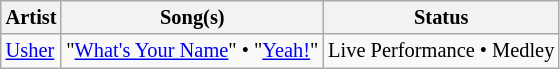<table class="wikitable" style="font-size: 85%">
<tr>
<th>Artist</th>
<th>Song(s)</th>
<th>Status</th>
</tr>
<tr>
<td> <a href='#'>Usher</a></td>
<td>"<a href='#'>What's Your Name</a>" • "<a href='#'>Yeah!</a>"</td>
<td>Live Performance • Medley</td>
</tr>
</table>
